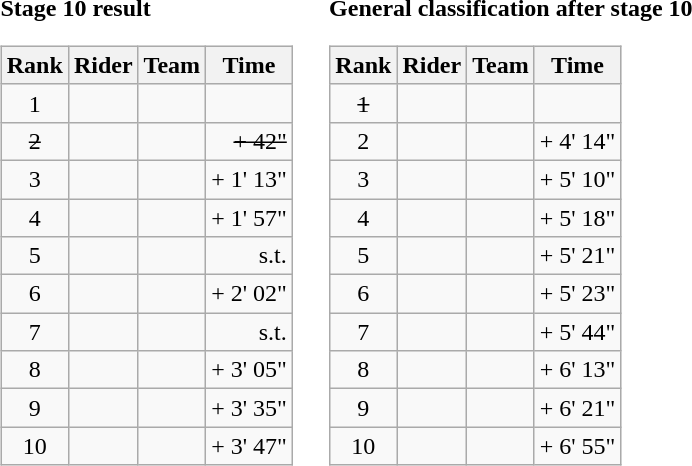<table>
<tr>
<td><strong>Stage 10 result</strong><br><table class="wikitable">
<tr>
<th scope="col">Rank</th>
<th scope="col">Rider</th>
<th scope="col">Team</th>
<th scope="col">Time</th>
</tr>
<tr>
<td style="text-align:center;">1</td>
<td></td>
<td></td>
<td style="text-align:right;"></td>
</tr>
<tr>
<td style="text-align:center;"><del>2</del></td>
<td><del></del> </td>
<td><del></del></td>
<td style="text-align:right;"><del>+ 42"</del></td>
</tr>
<tr>
<td style="text-align:center;">3</td>
<td></td>
<td></td>
<td style="text-align:right;">+ 1' 13"</td>
</tr>
<tr>
<td style="text-align:center;">4</td>
<td></td>
<td></td>
<td style="text-align:right;">+ 1' 57"</td>
</tr>
<tr>
<td style="text-align:center;">5</td>
<td></td>
<td></td>
<td style="text-align:right;">s.t.</td>
</tr>
<tr>
<td style="text-align:center;">6</td>
<td></td>
<td></td>
<td style="text-align:right;">+ 2' 02"</td>
</tr>
<tr>
<td style="text-align:center;">7</td>
<td></td>
<td></td>
<td style="text-align:right;">s.t.</td>
</tr>
<tr>
<td style="text-align:center;">8</td>
<td></td>
<td></td>
<td style="text-align:right;">+ 3' 05"</td>
</tr>
<tr>
<td style="text-align:center;">9</td>
<td></td>
<td></td>
<td style="text-align:right;">+ 3' 35"</td>
</tr>
<tr>
<td style="text-align:center;">10</td>
<td></td>
<td></td>
<td style="text-align:right;">+ 3' 47"</td>
</tr>
</table>
</td>
<td></td>
<td><strong>General classification after stage 10</strong><br><table class="wikitable">
<tr>
<th scope="col">Rank</th>
<th scope="col">Rider</th>
<th scope="col">Team</th>
<th scope="col">Time</th>
</tr>
<tr>
<td style="text-align:center;"><del>1</del></td>
<td><del></del> </td>
<td><del></del></td>
<td style="text-align:right;"><del></del></td>
</tr>
<tr>
<td style="text-align:center;">2</td>
<td></td>
<td></td>
<td style="text-align:right;">+ 4' 14"</td>
</tr>
<tr>
<td style="text-align:center;">3</td>
<td></td>
<td></td>
<td style="text-align:right;">+ 5' 10"</td>
</tr>
<tr>
<td style="text-align:center;">4</td>
<td></td>
<td></td>
<td style="text-align:right;">+ 5' 18"</td>
</tr>
<tr>
<td style="text-align:center;">5</td>
<td></td>
<td></td>
<td style="text-align:right;">+ 5' 21"</td>
</tr>
<tr>
<td style="text-align:center;">6</td>
<td></td>
<td></td>
<td style="text-align:right;">+ 5' 23"</td>
</tr>
<tr>
<td style="text-align:center;">7</td>
<td></td>
<td></td>
<td style="text-align:right;">+ 5' 44"</td>
</tr>
<tr>
<td style="text-align:center;">8</td>
<td></td>
<td></td>
<td style="text-align:right;">+ 6' 13"</td>
</tr>
<tr>
<td style="text-align:center;">9</td>
<td></td>
<td></td>
<td style="text-align:right;">+ 6' 21"</td>
</tr>
<tr>
<td style="text-align:center;">10</td>
<td></td>
<td></td>
<td style="text-align:right;">+ 6' 55"</td>
</tr>
</table>
</td>
</tr>
</table>
